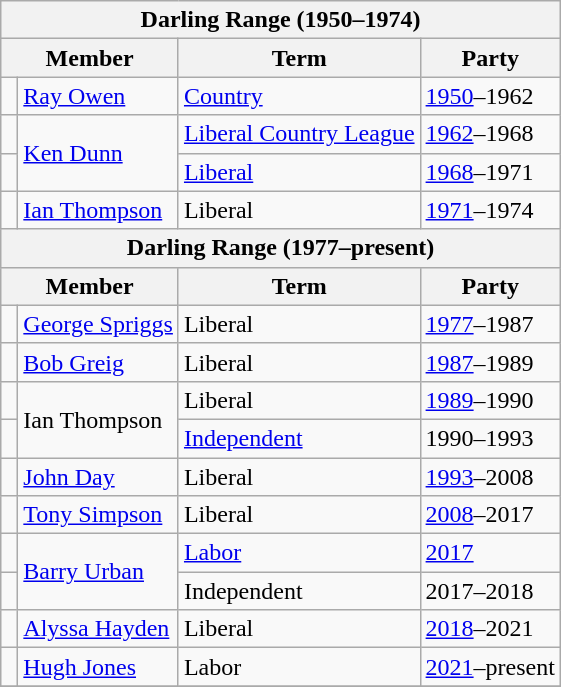<table class="wikitable">
<tr>
<th colspan="4">Darling Range (1950–1974)</th>
</tr>
<tr>
<th colspan="2">Member</th>
<th>Term</th>
<th>Party</th>
</tr>
<tr>
<td> </td>
<td><a href='#'>Ray Owen</a></td>
<td><a href='#'>Country</a></td>
<td><a href='#'>1950</a>–1962</td>
</tr>
<tr>
<td> </td>
<td rowspan="2"><a href='#'>Ken Dunn</a></td>
<td><a href='#'>Liberal Country League</a></td>
<td><a href='#'>1962</a>–1968</td>
</tr>
<tr>
<td> </td>
<td><a href='#'>Liberal</a></td>
<td><a href='#'>1968</a>–1971</td>
</tr>
<tr>
<td> </td>
<td><a href='#'>Ian Thompson</a></td>
<td>Liberal</td>
<td><a href='#'>1971</a>–1974</td>
</tr>
<tr>
<th colspan="4">Darling Range (1977–present)</th>
</tr>
<tr>
<th colspan="2">Member</th>
<th>Term</th>
<th>Party</th>
</tr>
<tr>
<td> </td>
<td><a href='#'>George Spriggs</a></td>
<td>Liberal</td>
<td><a href='#'>1977</a>–1987</td>
</tr>
<tr>
<td> </td>
<td><a href='#'>Bob Greig</a></td>
<td>Liberal</td>
<td><a href='#'>1987</a>–1989</td>
</tr>
<tr>
<td> </td>
<td rowspan="2">Ian Thompson</td>
<td>Liberal</td>
<td><a href='#'>1989</a>–1990</td>
</tr>
<tr>
<td> </td>
<td><a href='#'>Independent</a></td>
<td>1990–1993</td>
</tr>
<tr>
<td> </td>
<td><a href='#'>John Day</a></td>
<td>Liberal</td>
<td><a href='#'>1993</a>–2008</td>
</tr>
<tr>
<td> </td>
<td><a href='#'>Tony Simpson</a></td>
<td>Liberal</td>
<td><a href='#'>2008</a>–2017</td>
</tr>
<tr>
<td> </td>
<td rowspan="2"><a href='#'>Barry Urban</a></td>
<td><a href='#'>Labor</a></td>
<td><a href='#'>2017</a></td>
</tr>
<tr>
<td> </td>
<td>Independent</td>
<td>2017–2018</td>
</tr>
<tr>
<td> </td>
<td><a href='#'>Alyssa Hayden</a></td>
<td>Liberal</td>
<td><a href='#'>2018</a>–2021</td>
</tr>
<tr>
<td> </td>
<td><a href='#'>Hugh Jones</a></td>
<td>Labor</td>
<td><a href='#'>2021</a>–present</td>
</tr>
<tr>
</tr>
</table>
